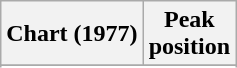<table class="wikitable sortable plainrowheaders" style="text-align:center">
<tr>
<th scope="col">Chart (1977)</th>
<th scope="col">Peak<br>position</th>
</tr>
<tr>
</tr>
<tr>
</tr>
<tr>
</tr>
</table>
